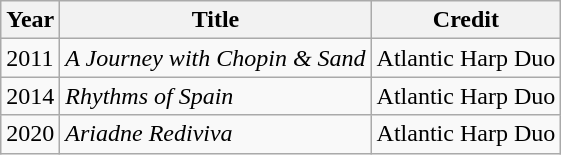<table class="wikitable">
<tr>
<th>Year</th>
<th>Title</th>
<th>Credit</th>
</tr>
<tr>
<td>2011</td>
<td><em>A Journey with Chopin & Sand</em></td>
<td>Atlantic Harp Duo</td>
</tr>
<tr>
<td>2014</td>
<td><em>Rhythms of Spain</em></td>
<td>Atlantic Harp Duo</td>
</tr>
<tr>
<td>2020</td>
<td><em>Ariadne Rediviva</em></td>
<td>Atlantic Harp Duo</td>
</tr>
</table>
